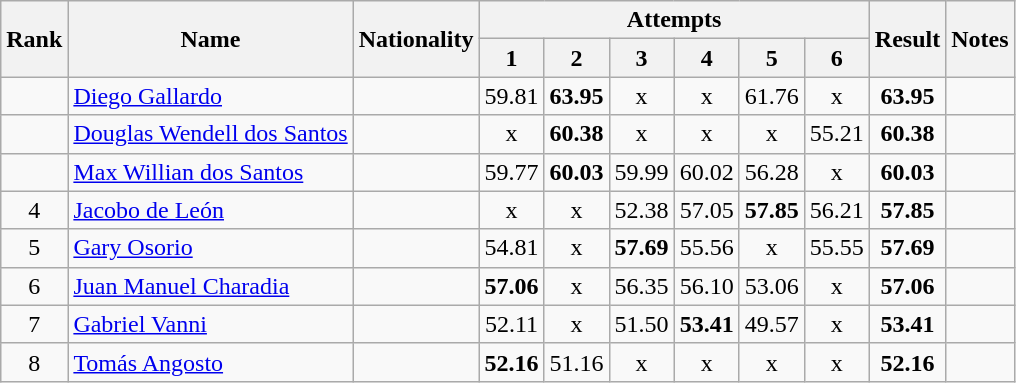<table class="wikitable sortable" style="text-align:center">
<tr>
<th rowspan=2>Rank</th>
<th rowspan=2>Name</th>
<th rowspan=2>Nationality</th>
<th colspan=6>Attempts</th>
<th rowspan=2>Result</th>
<th rowspan=2>Notes</th>
</tr>
<tr>
<th>1</th>
<th>2</th>
<th>3</th>
<th>4</th>
<th>5</th>
<th>6</th>
</tr>
<tr>
<td align=center></td>
<td align=left><a href='#'>Diego Gallardo</a></td>
<td align=left></td>
<td>59.81</td>
<td><strong>63.95</strong></td>
<td>x</td>
<td>x</td>
<td>61.76</td>
<td>x</td>
<td><strong>63.95</strong></td>
<td></td>
</tr>
<tr>
<td align=center></td>
<td align=left><a href='#'>Douglas Wendell dos Santos</a></td>
<td align=left></td>
<td>x</td>
<td><strong>60.38</strong></td>
<td>x</td>
<td>x</td>
<td>x</td>
<td>55.21</td>
<td><strong>60.38</strong></td>
<td></td>
</tr>
<tr>
<td align=center></td>
<td align=left><a href='#'>Max Willian dos Santos</a></td>
<td align=left></td>
<td>59.77</td>
<td><strong>60.03</strong></td>
<td>59.99</td>
<td>60.02</td>
<td>56.28</td>
<td>x</td>
<td><strong>60.03</strong></td>
<td></td>
</tr>
<tr>
<td align=center>4</td>
<td align=left><a href='#'>Jacobo de León</a></td>
<td align=left></td>
<td>x</td>
<td>x</td>
<td>52.38</td>
<td>57.05</td>
<td><strong>57.85</strong></td>
<td>56.21</td>
<td><strong>57.85</strong></td>
<td></td>
</tr>
<tr>
<td align=center>5</td>
<td align=left><a href='#'>Gary Osorio</a></td>
<td align=left></td>
<td>54.81</td>
<td>x</td>
<td><strong>57.69</strong></td>
<td>55.56</td>
<td>x</td>
<td>55.55</td>
<td><strong>57.69</strong></td>
<td></td>
</tr>
<tr>
<td align=center>6</td>
<td align=left><a href='#'>Juan Manuel Charadia</a></td>
<td align=left></td>
<td><strong>57.06</strong></td>
<td>x</td>
<td>56.35</td>
<td>56.10</td>
<td>53.06</td>
<td>x</td>
<td><strong>57.06</strong></td>
<td></td>
</tr>
<tr>
<td align=center>7</td>
<td align=left><a href='#'>Gabriel Vanni</a></td>
<td align=left></td>
<td>52.11</td>
<td>x</td>
<td>51.50</td>
<td><strong>53.41</strong></td>
<td>49.57</td>
<td>x</td>
<td><strong>53.41</strong></td>
<td></td>
</tr>
<tr>
<td align=center>8</td>
<td align=left><a href='#'>Tomás Angosto</a></td>
<td align=left></td>
<td><strong>52.16</strong></td>
<td>51.16</td>
<td>x</td>
<td>x</td>
<td>x</td>
<td>x</td>
<td><strong>52.16</strong></td>
<td></td>
</tr>
</table>
